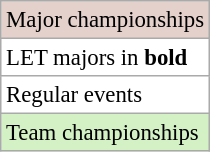<table class=wikitable style="font-size:95%">
<tr style="background:#e5d1cb;">
<td>Major championships</td>
</tr>
<tr style="background:#fff;">
<td>LET majors in <strong>bold</strong></td>
</tr>
<tr style="background:#fff;">
<td>Regular events</td>
</tr>
<tr style="background:#D4F1C5;">
<td>Team championships</td>
</tr>
</table>
